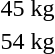<table>
<tr>
<td rowspan=2>45 kg</td>
<td rowspan=2></td>
<td rowspan=2></td>
<td></td>
</tr>
<tr>
<td></td>
</tr>
<tr>
<td rowspan=2>54 kg</td>
<td rowspan=2></td>
<td rowspan=2></td>
<td></td>
</tr>
<tr>
<td></td>
</tr>
</table>
